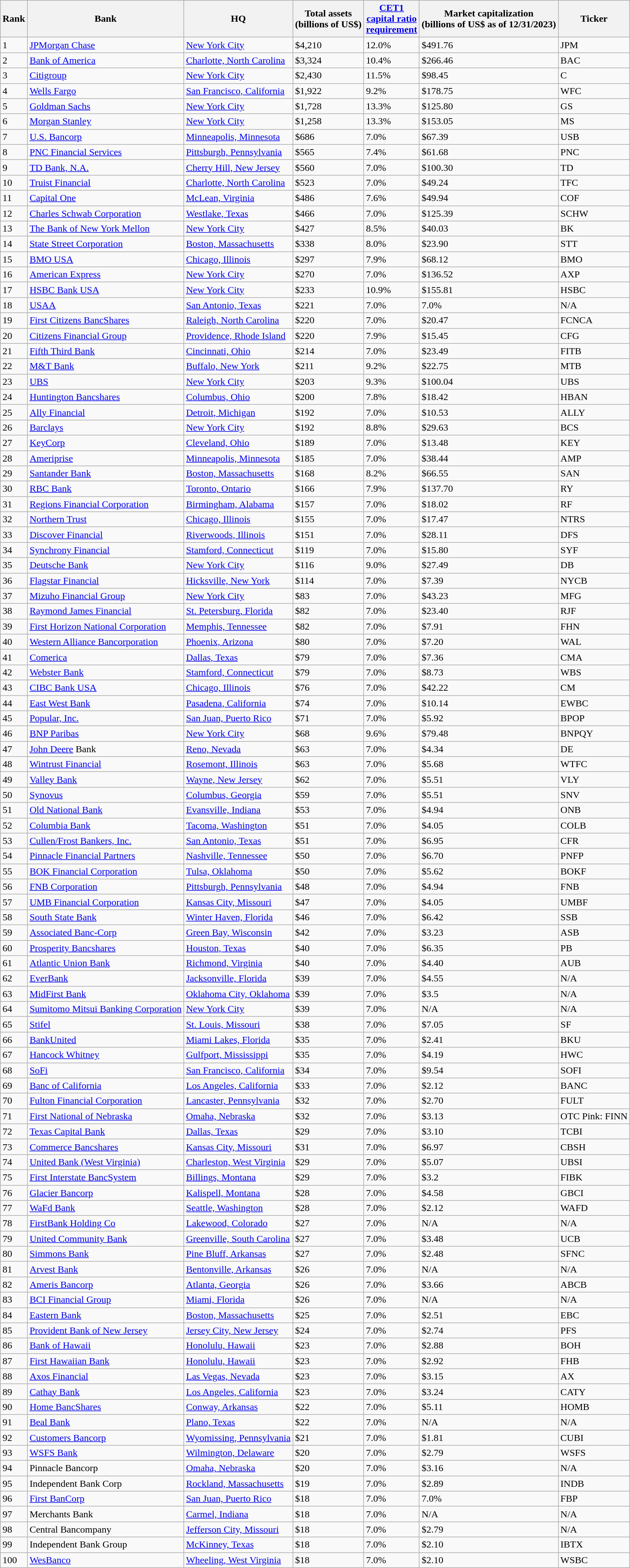<table class="wikitable sortable">
<tr>
<th scope="col" data-sort-type="number">Rank</th>
<th>Bank</th>
<th>HQ</th>
<th>Total assets<br>(billions of US$)</th>
<th><a href='#'>CET1<br>capital ratio<br>requirement</a></th>
<th scope="col">Market capitalization <br> (billions of US$ as of 12/31/2023)</th>
<th>Ticker</th>
</tr>
<tr>
<td>1</td>
<td><a href='#'>JPMorgan Chase</a></td>
<td><a href='#'>New York City</a></td>
<td>$4,210</td>
<td>12.0%</td>
<td>$491.76</td>
<td>JPM</td>
</tr>
<tr>
<td>2</td>
<td><a href='#'>Bank of America</a></td>
<td><a href='#'>Charlotte, North Carolina</a></td>
<td>$3,324</td>
<td>10.4%</td>
<td>$266.46</td>
<td>BAC</td>
</tr>
<tr>
<td>3</td>
<td><a href='#'>Citigroup</a></td>
<td><a href='#'>New York City</a></td>
<td>$2,430</td>
<td>11.5%</td>
<td>$98.45</td>
<td>C</td>
</tr>
<tr>
<td>4</td>
<td><a href='#'>Wells Fargo</a></td>
<td><a href='#'>San Francisco, California</a></td>
<td>$1,922</td>
<td>9.2%</td>
<td>$178.75</td>
<td>WFC</td>
</tr>
<tr>
<td>5</td>
<td><a href='#'>Goldman Sachs</a></td>
<td><a href='#'>New York City</a></td>
<td>$1,728</td>
<td>13.3%</td>
<td>$125.80</td>
<td>GS</td>
</tr>
<tr>
<td>6</td>
<td><a href='#'>Morgan Stanley</a></td>
<td><a href='#'>New York City</a></td>
<td>$1,258</td>
<td>13.3%</td>
<td>$153.05</td>
<td>MS</td>
</tr>
<tr>
<td>7</td>
<td><a href='#'>U.S. Bancorp</a></td>
<td><a href='#'>Minneapolis, Minnesota</a></td>
<td>$686</td>
<td>7.0%</td>
<td>$67.39</td>
<td>USB</td>
</tr>
<tr>
<td>8</td>
<td><a href='#'>PNC Financial Services</a></td>
<td><a href='#'>Pittsburgh, Pennsylvania</a></td>
<td>$565</td>
<td>7.4%</td>
<td>$61.68</td>
<td>PNC</td>
</tr>
<tr>
<td>9</td>
<td><a href='#'>TD Bank, N.A.</a></td>
<td><a href='#'>Cherry Hill, New Jersey</a></td>
<td>$560</td>
<td>7.0%</td>
<td>$100.30</td>
<td>TD</td>
</tr>
<tr>
<td>10</td>
<td><a href='#'>Truist Financial</a></td>
<td><a href='#'>Charlotte, North Carolina</a></td>
<td>$523</td>
<td>7.0%</td>
<td>$49.24</td>
<td>TFC</td>
</tr>
<tr>
<td>11</td>
<td><a href='#'>Capital One</a></td>
<td><a href='#'>McLean, Virginia</a></td>
<td>$486</td>
<td>7.6%</td>
<td>$49.94</td>
<td>COF</td>
</tr>
<tr>
<td>12</td>
<td><a href='#'>Charles Schwab Corporation</a></td>
<td><a href='#'>Westlake, Texas</a></td>
<td>$466</td>
<td>7.0%</td>
<td>$125.39</td>
<td>SCHW</td>
</tr>
<tr>
<td>13</td>
<td><a href='#'>The Bank of New York Mellon</a></td>
<td><a href='#'>New York City</a></td>
<td>$427</td>
<td>8.5%</td>
<td>$40.03</td>
<td>BK</td>
</tr>
<tr>
<td>14</td>
<td><a href='#'>State Street Corporation</a></td>
<td><a href='#'>Boston, Massachusetts</a></td>
<td>$338</td>
<td>8.0%</td>
<td>$23.90</td>
<td>STT</td>
</tr>
<tr>
<td>15</td>
<td><a href='#'>BMO USA</a></td>
<td><a href='#'>Chicago, Illinois</a></td>
<td>$297</td>
<td>7.9%</td>
<td>$68.12</td>
<td>BMO</td>
</tr>
<tr>
<td>16</td>
<td><a href='#'>American Express</a></td>
<td><a href='#'>New York City</a></td>
<td>$270</td>
<td>7.0%</td>
<td>$136.52</td>
<td>AXP</td>
</tr>
<tr>
<td>17</td>
<td><a href='#'>HSBC Bank USA</a></td>
<td><a href='#'>New York City</a></td>
<td>$233</td>
<td>10.9%</td>
<td>$155.81</td>
<td>HSBC</td>
</tr>
<tr>
<td>18</td>
<td><a href='#'>USAA</a></td>
<td><a href='#'>San Antonio, Texas</a></td>
<td>$221</td>
<td>7.0%</td>
<td>7.0%</td>
<td>N/A</td>
</tr>
<tr>
<td>19</td>
<td><a href='#'>First Citizens BancShares</a></td>
<td><a href='#'>Raleigh, North Carolina</a></td>
<td>$220</td>
<td>7.0%</td>
<td>$20.47</td>
<td>FCNCA</td>
</tr>
<tr>
<td>20</td>
<td><a href='#'>Citizens Financial Group</a></td>
<td><a href='#'>Providence, Rhode Island</a></td>
<td>$220</td>
<td>7.9%</td>
<td>$15.45</td>
<td>CFG</td>
</tr>
<tr>
<td>21</td>
<td><a href='#'>Fifth Third Bank</a></td>
<td><a href='#'>Cincinnati, Ohio</a></td>
<td>$214</td>
<td>7.0%</td>
<td>$23.49</td>
<td>FITB</td>
</tr>
<tr>
<td>22</td>
<td><a href='#'>M&T Bank</a></td>
<td><a href='#'>Buffalo, New York</a></td>
<td>$211</td>
<td>9.2%</td>
<td>$22.75</td>
<td>MTB</td>
</tr>
<tr>
<td>23</td>
<td><a href='#'>UBS</a></td>
<td><a href='#'>New York City</a></td>
<td>$203</td>
<td>9.3%</td>
<td>$100.04</td>
<td>UBS</td>
</tr>
<tr>
<td>24</td>
<td><a href='#'>Huntington Bancshares</a></td>
<td><a href='#'>Columbus, Ohio</a></td>
<td>$200</td>
<td>7.8%</td>
<td>$18.42</td>
<td>HBAN</td>
</tr>
<tr>
<td>25</td>
<td><a href='#'>Ally Financial</a></td>
<td><a href='#'>Detroit, Michigan</a></td>
<td>$192</td>
<td>7.0%</td>
<td>$10.53</td>
<td>ALLY</td>
</tr>
<tr>
<td>26</td>
<td><a href='#'>Barclays</a></td>
<td><a href='#'>New York City</a></td>
<td>$192</td>
<td>8.8%</td>
<td>$29.63</td>
<td>BCS</td>
</tr>
<tr>
<td>27</td>
<td><a href='#'>KeyCorp</a></td>
<td><a href='#'>Cleveland, Ohio</a></td>
<td>$189</td>
<td>7.0%</td>
<td>$13.48</td>
<td>KEY</td>
</tr>
<tr>
<td>28</td>
<td><a href='#'>Ameriprise</a></td>
<td><a href='#'>Minneapolis, Minnesota</a></td>
<td>$185</td>
<td>7.0%</td>
<td>$38.44</td>
<td>AMP</td>
</tr>
<tr>
<td>29</td>
<td><a href='#'>Santander Bank</a></td>
<td><a href='#'>Boston, Massachusetts</a></td>
<td>$168</td>
<td>8.2%</td>
<td>$66.55</td>
<td>SAN</td>
</tr>
<tr>
<td>30</td>
<td><a href='#'>RBC Bank</a></td>
<td><a href='#'>Toronto, Ontario</a></td>
<td>$166</td>
<td>7.9%</td>
<td>$137.70</td>
<td>RY</td>
</tr>
<tr>
<td>31</td>
<td><a href='#'>Regions Financial Corporation</a></td>
<td><a href='#'>Birmingham, Alabama</a></td>
<td>$157</td>
<td>7.0%</td>
<td>$18.02</td>
<td>RF</td>
</tr>
<tr>
<td>32</td>
<td><a href='#'>Northern Trust</a></td>
<td><a href='#'>Chicago, Illinois</a></td>
<td>$155</td>
<td>7.0%</td>
<td>$17.47</td>
<td>NTRS</td>
</tr>
<tr>
<td>33</td>
<td><a href='#'>Discover Financial</a></td>
<td><a href='#'>Riverwoods, Illinois</a></td>
<td>$151</td>
<td>7.0%</td>
<td>$28.11</td>
<td>DFS</td>
</tr>
<tr>
<td>34</td>
<td><a href='#'>Synchrony Financial</a></td>
<td><a href='#'>Stamford, Connecticut</a></td>
<td>$119</td>
<td>7.0%</td>
<td>$15.80</td>
<td>SYF</td>
</tr>
<tr>
<td>35</td>
<td><a href='#'>Deutsche Bank</a></td>
<td><a href='#'>New York City</a></td>
<td>$116</td>
<td>9.0%</td>
<td>$27.49</td>
<td>DB</td>
</tr>
<tr>
<td>36</td>
<td><a href='#'>Flagstar Financial</a></td>
<td><a href='#'>Hicksville, New York</a></td>
<td>$114</td>
<td>7.0%</td>
<td>$7.39</td>
<td>NYCB</td>
</tr>
<tr>
<td>37</td>
<td><a href='#'>Mizuho Financial Group</a></td>
<td><a href='#'>New York City</a></td>
<td>$83</td>
<td>7.0%</td>
<td>$43.23</td>
<td>MFG</td>
</tr>
<tr>
<td>38</td>
<td><a href='#'>Raymond James Financial</a></td>
<td><a href='#'>St. Petersburg, Florida</a></td>
<td>$82</td>
<td>7.0%</td>
<td>$23.40</td>
<td>RJF</td>
</tr>
<tr>
<td>39</td>
<td><a href='#'>First Horizon National Corporation</a></td>
<td><a href='#'>Memphis, Tennessee</a></td>
<td>$82</td>
<td>7.0%</td>
<td>$7.91</td>
<td>FHN</td>
</tr>
<tr>
<td>40</td>
<td><a href='#'>Western Alliance Bancorporation</a></td>
<td><a href='#'>Phoenix, Arizona</a></td>
<td>$80</td>
<td>7.0%</td>
<td>$7.20</td>
<td>WAL</td>
</tr>
<tr>
<td>41</td>
<td><a href='#'>Comerica</a></td>
<td><a href='#'>Dallas, Texas</a></td>
<td>$79</td>
<td>7.0%</td>
<td>$7.36</td>
<td>CMA</td>
</tr>
<tr>
<td>42</td>
<td><a href='#'>Webster Bank</a></td>
<td><a href='#'>Stamford, Connecticut</a></td>
<td>$79</td>
<td>7.0%</td>
<td>$8.73</td>
<td>WBS</td>
</tr>
<tr>
<td>43</td>
<td><a href='#'>CIBC Bank USA</a></td>
<td><a href='#'>Chicago, Illinois</a></td>
<td>$76</td>
<td>7.0%</td>
<td>$42.22</td>
<td>CM</td>
</tr>
<tr>
<td>44</td>
<td><a href='#'>East West Bank</a></td>
<td><a href='#'>Pasadena, California</a></td>
<td>$74</td>
<td>7.0%</td>
<td>$10.14</td>
<td>EWBC</td>
</tr>
<tr>
<td>45</td>
<td><a href='#'>Popular, Inc.</a></td>
<td><a href='#'>San Juan, Puerto Rico</a></td>
<td>$71</td>
<td>7.0%</td>
<td>$5.92</td>
<td>BPOP</td>
</tr>
<tr>
<td>46</td>
<td><a href='#'>BNP Paribas</a></td>
<td><a href='#'>New York City</a></td>
<td>$68</td>
<td>9.6%</td>
<td>$79.48</td>
<td>BNPQY</td>
</tr>
<tr>
<td>47</td>
<td><a href='#'>John Deere</a> Bank</td>
<td><a href='#'>Reno, Nevada</a></td>
<td>$63</td>
<td>7.0%</td>
<td>$4.34</td>
<td>DE</td>
</tr>
<tr>
<td>48</td>
<td><a href='#'>Wintrust Financial</a></td>
<td><a href='#'>Rosemont, Illinois</a></td>
<td>$63</td>
<td>7.0%</td>
<td>$5.68</td>
<td>WTFC</td>
</tr>
<tr>
<td>49</td>
<td><a href='#'>Valley Bank</a></td>
<td><a href='#'>Wayne, New Jersey</a></td>
<td>$62</td>
<td>7.0%</td>
<td>$5.51</td>
<td>VLY</td>
</tr>
<tr>
<td>50</td>
<td><a href='#'>Synovus</a></td>
<td><a href='#'>Columbus, Georgia</a></td>
<td>$59</td>
<td>7.0%</td>
<td>$5.51</td>
<td>SNV</td>
</tr>
<tr>
<td>51</td>
<td><a href='#'>Old National Bank</a></td>
<td><a href='#'>Evansville, Indiana</a></td>
<td>$53</td>
<td>7.0%</td>
<td>$4.94</td>
<td>ONB</td>
</tr>
<tr>
<td>52</td>
<td><a href='#'>Columbia Bank</a></td>
<td><a href='#'>Tacoma, Washington</a></td>
<td>$51</td>
<td>7.0%</td>
<td>$4.05</td>
<td>COLB</td>
</tr>
<tr>
<td>53</td>
<td><a href='#'>Cullen/Frost Bankers, Inc.</a></td>
<td><a href='#'>San Antonio, Texas</a></td>
<td>$51</td>
<td>7.0%</td>
<td>$6.95</td>
<td>CFR</td>
</tr>
<tr>
<td>54</td>
<td><a href='#'>Pinnacle Financial Partners</a></td>
<td><a href='#'>Nashville, Tennessee</a></td>
<td>$50</td>
<td>7.0%</td>
<td>$6.70</td>
<td>PNFP</td>
</tr>
<tr>
<td>55</td>
<td><a href='#'>BOK Financial Corporation</a></td>
<td><a href='#'>Tulsa, Oklahoma</a></td>
<td>$50</td>
<td>7.0%</td>
<td>$5.62</td>
<td>BOKF</td>
</tr>
<tr>
<td>56</td>
<td><a href='#'>FNB Corporation</a></td>
<td><a href='#'>Pittsburgh, Pennsylvania</a></td>
<td>$48</td>
<td>7.0%</td>
<td>$4.94</td>
<td>FNB</td>
</tr>
<tr>
<td>57</td>
<td><a href='#'>UMB Financial Corporation</a></td>
<td><a href='#'>Kansas City, Missouri</a></td>
<td>$47</td>
<td>7.0%</td>
<td>$4.05</td>
<td>UMBF</td>
</tr>
<tr>
<td>58</td>
<td><a href='#'>South State Bank</a></td>
<td><a href='#'>Winter Haven, Florida</a></td>
<td>$46</td>
<td>7.0%</td>
<td>$6.42</td>
<td>SSB</td>
</tr>
<tr>
<td>59</td>
<td><a href='#'>Associated Banc-Corp</a></td>
<td><a href='#'>Green Bay, Wisconsin</a></td>
<td>$42</td>
<td>7.0%</td>
<td>$3.23</td>
<td>ASB</td>
</tr>
<tr>
<td>60</td>
<td><a href='#'>Prosperity Bancshares</a></td>
<td><a href='#'>Houston, Texas</a></td>
<td>$40</td>
<td>7.0%</td>
<td>$6.35</td>
<td>PB</td>
</tr>
<tr>
<td>61</td>
<td><a href='#'>Atlantic Union Bank</a></td>
<td><a href='#'>Richmond, Virginia</a></td>
<td>$40</td>
<td>7.0%</td>
<td>$4.40</td>
<td>AUB</td>
</tr>
<tr>
<td>62</td>
<td><a href='#'>EverBank</a></td>
<td><a href='#'>Jacksonville, Florida</a></td>
<td>$39</td>
<td>7.0%</td>
<td>$4.55</td>
<td>N/A</td>
</tr>
<tr>
<td>63</td>
<td><a href='#'>MidFirst Bank</a></td>
<td><a href='#'>Oklahoma City, Oklahoma</a></td>
<td>$39</td>
<td>7.0%</td>
<td>$3.5</td>
<td>N/A</td>
</tr>
<tr>
<td>64</td>
<td><a href='#'>Sumitomo Mitsui Banking Corporation</a></td>
<td><a href='#'>New York City</a></td>
<td>$39</td>
<td>7.0%</td>
<td>N/A</td>
<td>N/A</td>
</tr>
<tr>
<td>65</td>
<td><a href='#'>Stifel</a></td>
<td><a href='#'>St. Louis, Missouri</a></td>
<td>$38</td>
<td>7.0%</td>
<td>$7.05</td>
<td>SF</td>
</tr>
<tr>
<td>66</td>
<td><a href='#'>BankUnited</a></td>
<td><a href='#'>Miami Lakes, Florida</a></td>
<td>$35</td>
<td>7.0%</td>
<td>$2.41</td>
<td>BKU</td>
</tr>
<tr>
<td>67</td>
<td><a href='#'>Hancock Whitney</a></td>
<td><a href='#'>Gulfport, Mississippi</a></td>
<td>$35</td>
<td>7.0%</td>
<td>$4.19</td>
<td>HWC</td>
</tr>
<tr>
<td>68</td>
<td><a href='#'>SoFi</a></td>
<td><a href='#'>San Francisco, California</a></td>
<td>$34</td>
<td>7.0%</td>
<td>$9.54</td>
<td>SOFI</td>
</tr>
<tr>
<td>69</td>
<td><a href='#'>Banc of California</a></td>
<td><a href='#'>Los Angeles, California</a></td>
<td>$33</td>
<td>7.0%</td>
<td>$2.12</td>
<td>BANC</td>
</tr>
<tr>
<td>70</td>
<td><a href='#'>Fulton Financial Corporation</a></td>
<td><a href='#'>Lancaster, Pennsylvania</a></td>
<td>$32</td>
<td>7.0%</td>
<td>$2.70</td>
<td>FULT</td>
</tr>
<tr>
<td>71</td>
<td><a href='#'>First National of Nebraska</a></td>
<td><a href='#'>Omaha, Nebraska</a></td>
<td>$32</td>
<td>7.0%</td>
<td>$3.13</td>
<td>OTC Pink: FINN</td>
</tr>
<tr>
<td>72</td>
<td><a href='#'>Texas Capital Bank</a></td>
<td><a href='#'>Dallas, Texas</a></td>
<td>$29</td>
<td>7.0%</td>
<td>$3.10</td>
<td>TCBI</td>
</tr>
<tr>
<td>73</td>
<td><a href='#'>Commerce Bancshares</a></td>
<td><a href='#'>Kansas City, Missouri</a></td>
<td>$31</td>
<td>7.0%</td>
<td>$6.97</td>
<td>CBSH</td>
</tr>
<tr>
<td>74</td>
<td><a href='#'>United Bank (West Virginia)</a></td>
<td><a href='#'>Charleston, West Virginia</a></td>
<td>$29</td>
<td>7.0%</td>
<td>$5.07</td>
<td>UBSI</td>
</tr>
<tr>
<td>75</td>
<td><a href='#'>First Interstate BancSystem</a></td>
<td><a href='#'>Billings, Montana</a></td>
<td>$29</td>
<td>7.0%</td>
<td>$3.2</td>
<td>FIBK</td>
</tr>
<tr>
<td>76</td>
<td><a href='#'>Glacier Bancorp</a></td>
<td><a href='#'>Kalispell, Montana</a></td>
<td>$28</td>
<td>7.0%</td>
<td>$4.58</td>
<td>GBCI</td>
</tr>
<tr>
<td>77</td>
<td><a href='#'>WaFd Bank</a></td>
<td><a href='#'>Seattle, Washington</a></td>
<td>$28</td>
<td>7.0%</td>
<td>$2.12</td>
<td>WAFD</td>
</tr>
<tr>
<td>78</td>
<td><a href='#'>FirstBank Holding Co</a></td>
<td><a href='#'>Lakewood, Colorado</a></td>
<td>$27</td>
<td>7.0%</td>
<td>N/A</td>
<td>N/A</td>
</tr>
<tr>
<td>79</td>
<td><a href='#'>United Community Bank</a></td>
<td><a href='#'>Greenville, South Carolina</a></td>
<td>$27</td>
<td>7.0%</td>
<td>$3.48</td>
<td>UCB</td>
</tr>
<tr>
<td>80</td>
<td><a href='#'>Simmons Bank</a></td>
<td><a href='#'>Pine Bluff, Arkansas</a></td>
<td>$27</td>
<td>7.0%</td>
<td>$2.48</td>
<td>SFNC</td>
</tr>
<tr>
<td>81</td>
<td><a href='#'>Arvest Bank</a></td>
<td><a href='#'>Bentonville, Arkansas</a></td>
<td>$26</td>
<td>7.0%</td>
<td>N/A</td>
<td>N/A</td>
</tr>
<tr>
<td>82</td>
<td><a href='#'>Ameris Bancorp</a></td>
<td><a href='#'>Atlanta, Georgia</a></td>
<td>$26</td>
<td>7.0%</td>
<td>$3.66</td>
<td>ABCB</td>
</tr>
<tr>
<td>83</td>
<td><a href='#'>BCI Financial Group</a></td>
<td><a href='#'>Miami, Florida</a></td>
<td>$26</td>
<td>7.0%</td>
<td>N/A</td>
<td>N/A</td>
</tr>
<tr>
<td>84</td>
<td><a href='#'>Eastern Bank</a></td>
<td><a href='#'>Boston, Massachusetts</a></td>
<td>$25</td>
<td>7.0%</td>
<td>$2.51</td>
<td>EBC</td>
</tr>
<tr>
<td>85</td>
<td><a href='#'>Provident Bank of New Jersey</a></td>
<td><a href='#'>Jersey City, New Jersey</a></td>
<td>$24</td>
<td>7.0%</td>
<td>$2.74</td>
<td>PFS</td>
</tr>
<tr>
<td>86</td>
<td><a href='#'>Bank of Hawaii</a></td>
<td><a href='#'>Honolulu, Hawaii</a></td>
<td>$23</td>
<td>7.0%</td>
<td>$2.88</td>
<td>BOH</td>
</tr>
<tr>
<td>87</td>
<td><a href='#'>First Hawaiian Bank</a></td>
<td><a href='#'>Honolulu, Hawaii</a></td>
<td>$23</td>
<td>7.0%</td>
<td>$2.92</td>
<td>FHB</td>
</tr>
<tr>
<td>88</td>
<td><a href='#'>Axos Financial</a></td>
<td><a href='#'>Las Vegas, Nevada</a></td>
<td>$23</td>
<td>7.0%</td>
<td>$3.15</td>
<td>AX</td>
</tr>
<tr>
<td>89</td>
<td><a href='#'>Cathay Bank</a></td>
<td><a href='#'>Los Angeles, California</a></td>
<td>$23</td>
<td>7.0%</td>
<td>$3.24</td>
<td>CATY</td>
</tr>
<tr>
<td>90</td>
<td><a href='#'>Home BancShares</a></td>
<td><a href='#'>Conway, Arkansas</a></td>
<td>$22</td>
<td>7.0%</td>
<td>$5.11</td>
<td>HOMB</td>
</tr>
<tr>
<td>91</td>
<td><a href='#'>Beal Bank</a></td>
<td><a href='#'>Plano, Texas</a></td>
<td>$22</td>
<td>7.0%</td>
<td>N/A</td>
<td>N/A</td>
</tr>
<tr>
<td>92</td>
<td><a href='#'>Customers Bancorp</a></td>
<td><a href='#'>Wyomissing, Pennsylvania</a></td>
<td>$21</td>
<td>7.0%</td>
<td>$1.81</td>
<td>CUBI</td>
</tr>
<tr>
<td>93</td>
<td><a href='#'>WSFS Bank</a></td>
<td><a href='#'>Wilmington, Delaware</a></td>
<td>$20</td>
<td>7.0%</td>
<td>$2.79</td>
<td>WSFS</td>
</tr>
<tr>
<td>94</td>
<td>Pinnacle Bancorp</td>
<td><a href='#'>Omaha, Nebraska</a></td>
<td>$20</td>
<td>7.0%</td>
<td>$3.16</td>
<td>N/A</td>
</tr>
<tr>
<td>95</td>
<td>Independent Bank Corp</td>
<td><a href='#'>Rockland, Massachusetts</a></td>
<td>$19</td>
<td>7.0%</td>
<td>$2.89</td>
<td>INDB</td>
</tr>
<tr>
<td>96</td>
<td><a href='#'>First BanCorp</a></td>
<td><a href='#'>San Juan, Puerto Rico</a></td>
<td>$18</td>
<td>7.0%</td>
<td>7.0%</td>
<td>FBP</td>
</tr>
<tr>
<td>97</td>
<td>Merchants Bank</td>
<td><a href='#'>Carmel, Indiana</a></td>
<td>$18</td>
<td>7.0%</td>
<td>N/A</td>
<td>N/A</td>
</tr>
<tr>
<td>98</td>
<td>Central Bancompany</td>
<td><a href='#'>Jefferson City, Missouri</a></td>
<td>$18</td>
<td>7.0%</td>
<td>$2.79</td>
<td>N/A</td>
</tr>
<tr>
<td>99</td>
<td>Independent Bank Group</td>
<td><a href='#'>McKinney, Texas</a></td>
<td>$18</td>
<td>7.0%</td>
<td>$2.10</td>
<td>IBTX</td>
</tr>
<tr>
<td>100</td>
<td><a href='#'>WesBanco</a></td>
<td><a href='#'>Wheeling, West Virginia</a></td>
<td>$18</td>
<td>7.0%</td>
<td>$2.10</td>
<td>WSBC</td>
</tr>
</table>
